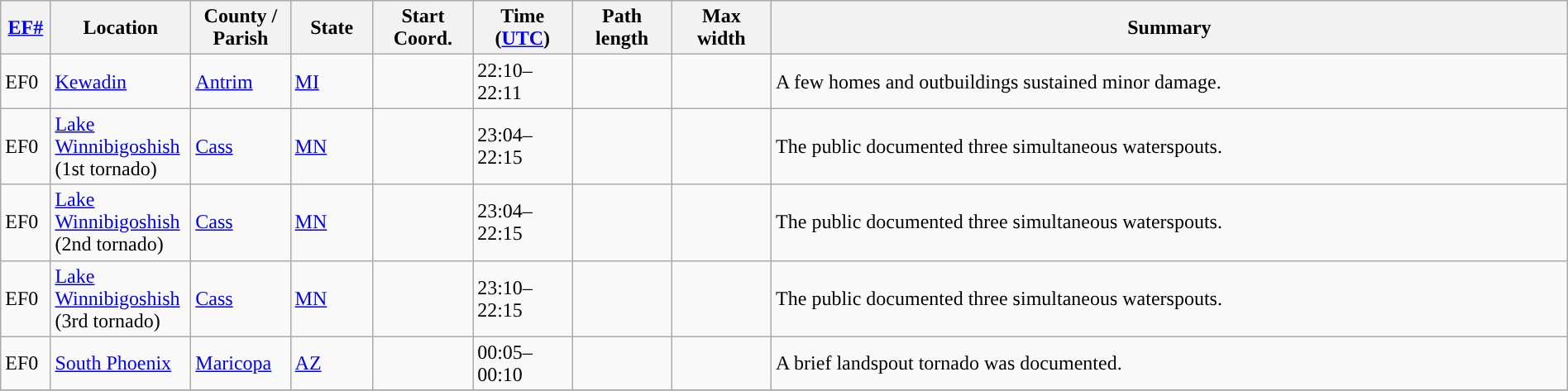<table class="wikitable sortable" style="width:100%;">
<tr>
<th scope="col"  style="width:3%; text-align:center;"><a href='#'>EF#</a></th>
<th scope="col"  style="width:7%; text-align:center;" class="unsortable">Location</th>
<th scope="col"  style="width:6%; text-align:center;" class="unsortable">County / Parish</th>
<th scope="col"  style="width:5%; text-align:center;">State</th>
<th scope="col"  style="width:6%; text-align:center;">Start Coord.</th>
<th scope="col"  style="width:6%; text-align:center;">Time (<a href='#'>UTC</a>)</th>
<th scope="col"  style="width:6%; text-align:center;">Path length</th>
<th scope="col"  style="width:6%; text-align:center;">Max width</th>
<th scope="col" class="unsortable" style="width:48%; text-align:center;">Summary</th>
</tr>
<tr>
<td>EF0</td>
<td><a href='#'>Kewadin</a></td>
<td><a href='#'>Antrim</a></td>
<td><a href='#'>MI</a></td>
<td></td>
<td>22:10–22:11</td>
<td></td>
<td></td>
<td>A few homes and outbuildings sustained minor damage.</td>
</tr>
<tr>
<td>EF0</td>
<td><a href='#'>Lake Winnibigoshish</a> (1st tornado)</td>
<td><a href='#'>Cass</a></td>
<td><a href='#'>MN</a></td>
<td></td>
<td>23:04–22:15</td>
<td></td>
<td></td>
<td>The public documented three simultaneous waterspouts.</td>
</tr>
<tr>
<td>EF0</td>
<td><a href='#'>Lake Winnibigoshish</a> (2nd tornado)</td>
<td><a href='#'>Cass</a></td>
<td><a href='#'>MN</a></td>
<td></td>
<td>23:04–22:15</td>
<td></td>
<td></td>
<td>The public documented three simultaneous waterspouts.</td>
</tr>
<tr>
<td>EF0</td>
<td><a href='#'>Lake Winnibigoshish</a> (3rd tornado)</td>
<td><a href='#'>Cass</a></td>
<td><a href='#'>MN</a></td>
<td></td>
<td>23:10–22:15</td>
<td></td>
<td></td>
<td>The public documented three simultaneous waterspouts.</td>
</tr>
<tr>
<td>EF0</td>
<td><a href='#'>South Phoenix</a></td>
<td><a href='#'>Maricopa</a></td>
<td><a href='#'>AZ</a></td>
<td></td>
<td>00:05–00:10</td>
<td></td>
<td></td>
<td>A brief landspout tornado was documented.</td>
</tr>
<tr>
</tr>
</table>
